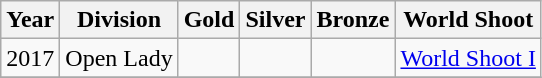<table class="wikitable sortable" style="text-align: left;">
<tr>
<th>Year</th>
<th>Division</th>
<th> Gold</th>
<th> Silver</th>
<th> Bronze</th>
<th>World Shoot</th>
</tr>
<tr>
<td>2017</td>
<td>Open Lady</td>
<td></td>
<td></td>
<td></td>
<td><a href='#'>World Shoot I</a></td>
</tr>
<tr>
</tr>
</table>
